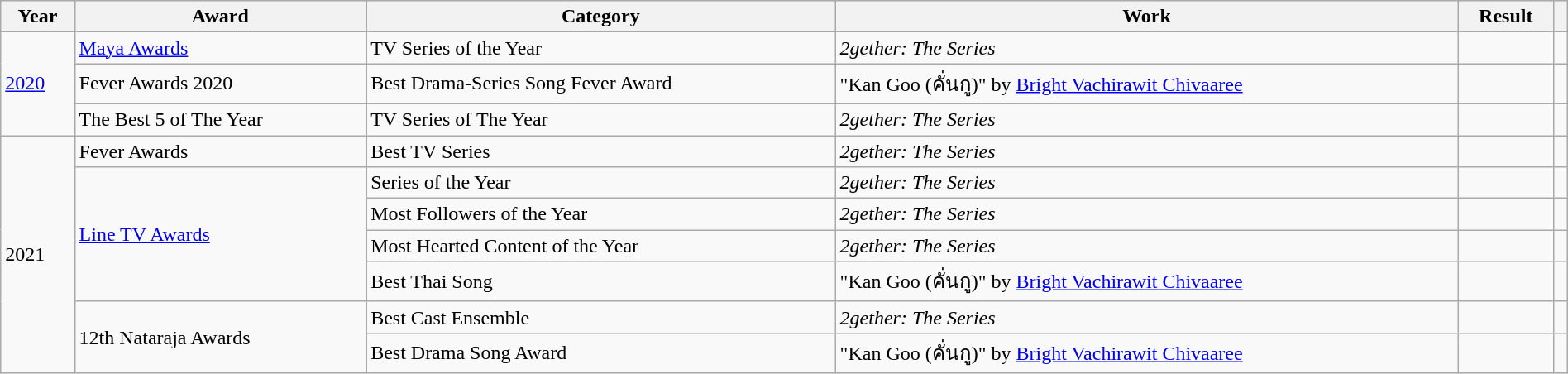<table class="wikitable sortable plainrowheaders" style="width: 100%;">
<tr>
<th scope="col">Year</th>
<th scope="col">Award</th>
<th scope="col">Category</th>
<th scope="col">Work</th>
<th scope="col">Result</th>
<th scope="col" class="unsortable"></th>
</tr>
<tr>
<td Rowspan="3"><a href='#'>2020</a></td>
<td scope="row"><a href='#'>Maya Awards</a></td>
<td>TV Series of the Year</td>
<td><em>2gether: The Series</em></td>
<td></td>
<td style="text-align: center;"></td>
</tr>
<tr>
<td>Fever Awards 2020</td>
<td>Best Drama-Series Song Fever Award</td>
<td "Kan Goo" by Bright Vachirawit>"Kan Goo (คั่นกู)" by <a href='#'>Bright Vachirawit Chivaaree</a></td>
<td></td>
<td style="text-align: center;"></td>
</tr>
<tr>
<td>The Best 5 of The Year</td>
<td>TV Series of The Year</td>
<td><em>2gether: The Series</em></td>
<td></td>
<td style="text-align: center;"></td>
</tr>
<tr>
<td rowspan="7">2021</td>
<td>Fever Awards</td>
<td>Best TV Series</td>
<td><em>2gether: The Series</em></td>
<td></td>
<td style="text-align: center;"></td>
</tr>
<tr>
<td rowspan="4"><a href='#'>Line TV Awards</a></td>
<td>Series of the Year</td>
<td><em>2gether: The Series</em></td>
<td></td>
<td style="text-align: center;"></td>
</tr>
<tr>
<td>Most Followers of the Year</td>
<td><em>2gether: The Series</em></td>
<td></td>
<td style="text-align: center;"></td>
</tr>
<tr>
<td>Most Hearted Content of the Year</td>
<td><em>2gether: The Series</em></td>
<td></td>
<td style="text-align: center;"></td>
</tr>
<tr>
<td>Best Thai Song</td>
<td "Kan Goo" by Bright Vachirawit>"Kan Goo (คั่นกู)" by <a href='#'>Bright Vachirawit Chivaaree</a></td>
<td></td>
<td style="text-align: center;"></td>
</tr>
<tr>
<td Rowspan="2">12th Nataraja Awards</td>
<td>Best Cast Ensemble</td>
<td><em>2gether: The Series</em></td>
<td></td>
<td style="text-align: center;"></td>
</tr>
<tr>
<td>Best Drama Song Award</td>
<td "Kan Goo" by Bright Vachirawit>"Kan Goo (คั่นกู)" by <a href='#'>Bright Vachirawit Chivaaree</a></td>
<td></td>
<td style="text-align: center;"></td>
</tr>
</table>
